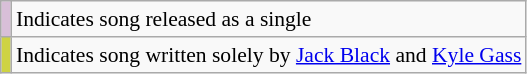<table class="wikitable" style="font-size:90%;">
<tr>
<td style="background-color:#D8BFD8"> </td>
<td>Indicates song released as a single</td>
</tr>
<tr>
<td style="background-color:#ced343"> </td>
<td>Indicates song written solely by <a href='#'>Jack Black</a> and <a href='#'>Kyle Gass</a></td>
</tr>
</table>
